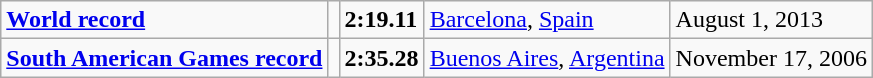<table class="wikitable">
<tr>
<td><strong><a href='#'>World record</a></strong></td>
<td></td>
<td><strong>2:19.11</strong></td>
<td><a href='#'>Barcelona</a>, <a href='#'>Spain</a></td>
<td>August 1, 2013</td>
</tr>
<tr>
<td><strong><a href='#'>South American Games record</a></strong></td>
<td></td>
<td><strong>2:35.28</strong></td>
<td><a href='#'>Buenos Aires</a>, <a href='#'>Argentina</a></td>
<td>November 17, 2006</td>
</tr>
</table>
